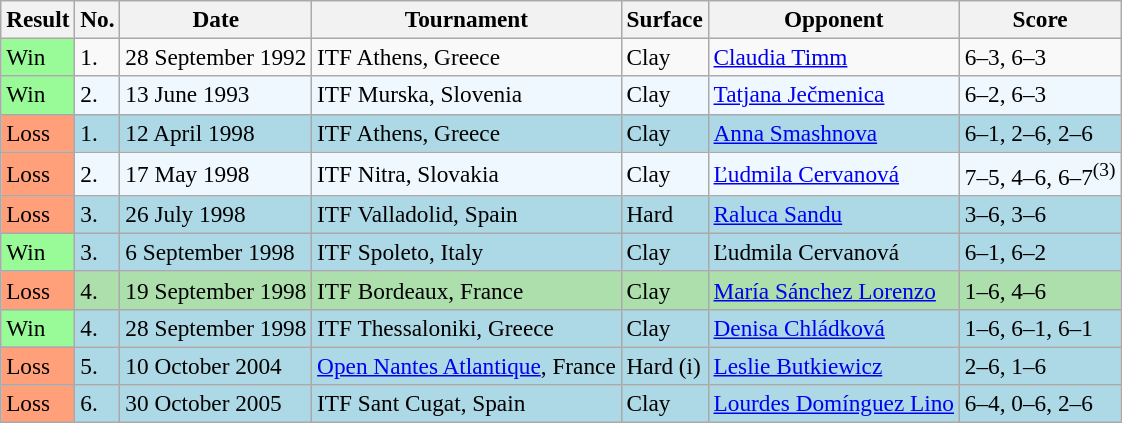<table class="sortable wikitable" style="font-size:97%;">
<tr>
<th>Result</th>
<th>No.</th>
<th>Date</th>
<th>Tournament</th>
<th>Surface</th>
<th>Opponent</th>
<th class="unsortable">Score</th>
</tr>
<tr>
<td style="background:#98fb98;">Win</td>
<td>1.</td>
<td>28 September 1992</td>
<td>ITF Athens, Greece</td>
<td>Clay</td>
<td> <a href='#'>Claudia Timm</a></td>
<td>6–3, 6–3</td>
</tr>
<tr style="background:#f0f8ff;">
<td style="background:#98fb98;">Win</td>
<td>2.</td>
<td>13 June 1993</td>
<td>ITF Murska, Slovenia</td>
<td>Clay</td>
<td> <a href='#'>Tatjana Ječmenica</a></td>
<td>6–2, 6–3</td>
</tr>
<tr style="background:lightblue;">
<td style="background:#ffa07a;">Loss</td>
<td>1.</td>
<td>12 April 1998</td>
<td>ITF Athens, Greece</td>
<td>Clay</td>
<td> <a href='#'>Anna Smashnova</a></td>
<td>6–1, 2–6, 2–6</td>
</tr>
<tr style="background:#f0f8ff;">
<td style="background:#ffa07a;">Loss</td>
<td>2.</td>
<td>17 May 1998</td>
<td>ITF Nitra, Slovakia</td>
<td>Clay</td>
<td> <a href='#'>Ľudmila Cervanová</a></td>
<td>7–5, 4–6, 6–7<sup>(3)</sup></td>
</tr>
<tr bgcolor="lightblue">
<td style="background:#ffa07a;">Loss</td>
<td>3.</td>
<td>26 July 1998</td>
<td>ITF Valladolid, Spain</td>
<td>Hard</td>
<td> <a href='#'>Raluca Sandu</a></td>
<td>3–6, 3–6</td>
</tr>
<tr style="background:lightblue;">
<td style="background:#98fb98;">Win</td>
<td>3.</td>
<td>6 September 1998</td>
<td>ITF Spoleto, Italy</td>
<td>Clay</td>
<td> Ľudmila Cervanová</td>
<td>6–1, 6–2</td>
</tr>
<tr bgcolor="#ADDFAD">
<td style="background:#ffa07a;">Loss</td>
<td>4.</td>
<td>19 September 1998</td>
<td>ITF Bordeaux, France</td>
<td>Clay</td>
<td> <a href='#'>María Sánchez Lorenzo</a></td>
<td>1–6, 4–6</td>
</tr>
<tr style="background:lightblue;">
<td style="background:#98fb98;">Win</td>
<td>4.</td>
<td>28 September 1998</td>
<td>ITF Thessaloniki, Greece</td>
<td>Clay</td>
<td> <a href='#'>Denisa Chládková</a></td>
<td>1–6, 6–1, 6–1</td>
</tr>
<tr bgcolor="lightblue">
<td style="background:#ffa07a;">Loss</td>
<td>5.</td>
<td>10 October 2004</td>
<td><a href='#'>Open Nantes Atlantique</a>, France</td>
<td>Hard (i)</td>
<td> <a href='#'>Leslie Butkiewicz</a></td>
<td>2–6, 1–6</td>
</tr>
<tr bgcolor="lightblue">
<td style="background:#ffa07a;">Loss</td>
<td>6.</td>
<td>30 October 2005</td>
<td>ITF Sant Cugat, Spain</td>
<td>Clay</td>
<td> <a href='#'>Lourdes Domínguez Lino</a></td>
<td>6–4, 0–6, 2–6</td>
</tr>
</table>
